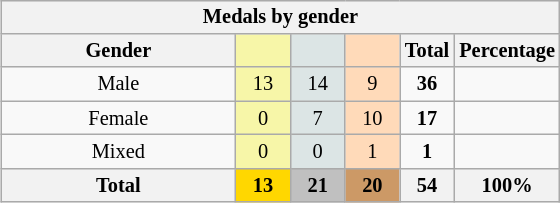<table class=wikitable style="font-size:85%; text-align:center;float:right;clear:right;margin-left:1em;">
<tr>
<th colspan=6>Medals by gender</th>
</tr>
<tr>
<th width=150>Gender</th>
<th scope="col" width=30 style="background:#F7F6A8;"></th>
<th scope="col" width=30 style="background:#DCE5E5;"></th>
<th scope="col" width=30 style="background:#FFDAB9;"></th>
<th width=30>Total</th>
<th width=30>Percentage</th>
</tr>
<tr>
<td>Male</td>
<td bgcolor=F7F6A8>13</td>
<td bgcolor=DCE5E5>14</td>
<td bgcolor=FFDAB9>9</td>
<td><strong>36</strong></td>
<td></td>
</tr>
<tr>
<td>Female</td>
<td bgcolor=F7F6A8>0</td>
<td bgcolor=DCE5E5>7</td>
<td bgcolor=FFDAB9>10</td>
<td><strong>17</strong></td>
<td></td>
</tr>
<tr>
<td>Mixed</td>
<td bgcolor=F7F6A8>0</td>
<td bgcolor=DCE5E5>0</td>
<td bgcolor=FFDAB9>1</td>
<td><strong>1</strong></td>
<td></td>
</tr>
<tr>
<th>Total</th>
<th style=background:gold>13</th>
<th style=background:silver>21</th>
<th style=background:#c96>20</th>
<th>54</th>
<th>100%</th>
</tr>
</table>
